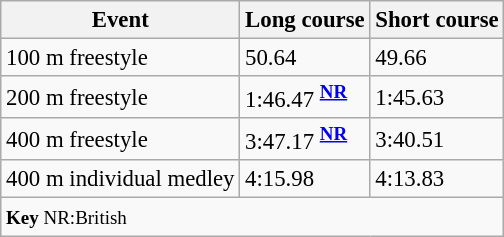<table class="wikitable" style="font-size:95%">
<tr>
<th>Event</th>
<th>Long course</th>
<th>Short course</th>
</tr>
<tr>
<td>100 m freestyle</td>
<td>50.64</td>
<td>49.66</td>
</tr>
<tr>
<td>200 m freestyle</td>
<td>1:46.47 <sup><strong><a href='#'>NR</a></strong></sup></td>
<td>1:45.63</td>
</tr>
<tr>
<td>400 m freestyle</td>
<td>3:47.17 <sup><strong><a href='#'>NR</a></strong></sup></td>
<td>3:40.51</td>
</tr>
<tr>
<td>400 m individual medley</td>
<td>4:15.98</td>
<td>4:13.83</td>
</tr>
<tr>
<td colspan="3"><small><strong>Key</strong> NR:British</small></td>
</tr>
</table>
